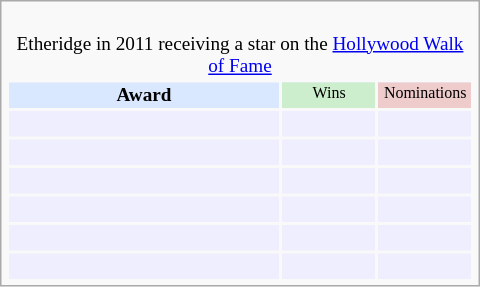<table class="infobox" style="width: 25em; text-align: left; font-size: 80%; vertical-align: middle;">
<tr>
<td colspan="3" style="text-align:center;"><br>Etheridge in 2011 receiving a star on the <a href='#'>Hollywood Walk of Fame</a></td>
</tr>
<tr bgcolor=#D9E8FF style="text-align:center;">
<th style="vertical-align: middle;">Award</th>
<td style="background:#cceecc; font-size:8pt;" width="60px">Wins</td>
<td style="background:#eecccc; font-size:8pt;" width="60px">Nominations</td>
</tr>
<tr bgcolor=#eeeeff>
<td align="center"><br></td>
<td></td>
<td></td>
</tr>
<tr bgcolor=#eeeeff>
<td align="center"><br></td>
<td></td>
<td></td>
</tr>
<tr bgcolor=#eeeeff>
<td align="center"><br></td>
<td></td>
<td></td>
</tr>
<tr bgcolor=#eeeeff>
<td align="center"><br></td>
<td></td>
<td></td>
</tr>
<tr bgcolor=#eeeeff>
<td align="center"><br></td>
<td></td>
<td></td>
</tr>
<tr bgcolor=#eeeeff>
<td align="center"><br></td>
<td></td>
<td></td>
</tr>
</table>
